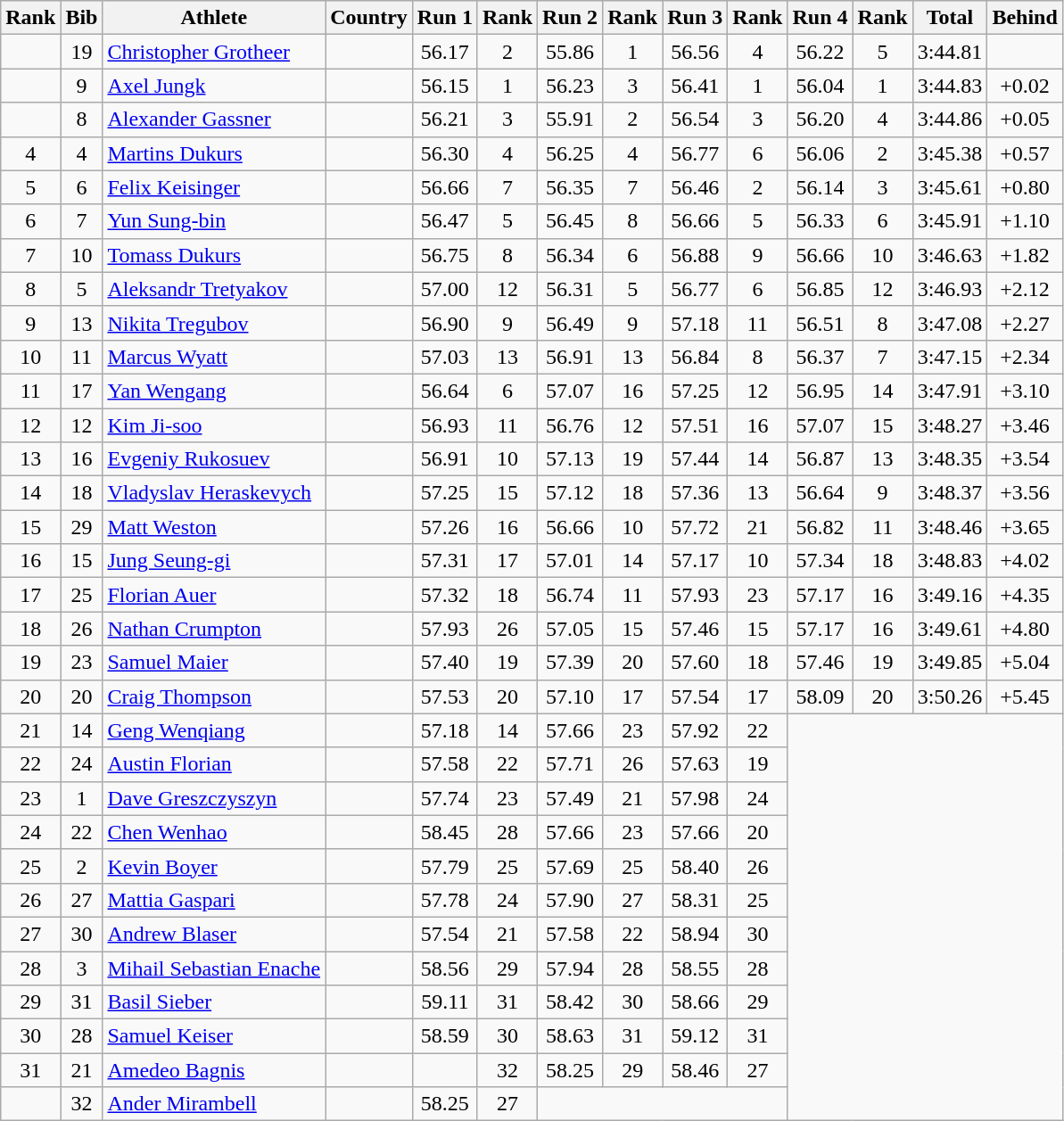<table class="wikitable sortable" style="text-align:center">
<tr>
<th>Rank</th>
<th>Bib</th>
<th>Athlete</th>
<th>Country</th>
<th>Run 1</th>
<th>Rank</th>
<th>Run 2</th>
<th>Rank</th>
<th>Run 3</th>
<th>Rank</th>
<th>Run 4</th>
<th>Rank</th>
<th>Total</th>
<th>Behind</th>
</tr>
<tr>
<td></td>
<td>19</td>
<td align=left><a href='#'>Christopher Grotheer</a></td>
<td align=left></td>
<td>56.17</td>
<td>2</td>
<td>55.86</td>
<td>1</td>
<td>56.56</td>
<td>4</td>
<td>56.22</td>
<td>5</td>
<td>3:44.81</td>
<td></td>
</tr>
<tr>
<td></td>
<td>9</td>
<td align=left><a href='#'>Axel Jungk</a></td>
<td align=left></td>
<td>56.15</td>
<td>1</td>
<td>56.23</td>
<td>3</td>
<td>56.41</td>
<td>1</td>
<td>56.04</td>
<td>1</td>
<td>3:44.83</td>
<td>+0.02</td>
</tr>
<tr>
<td></td>
<td>8</td>
<td align=left><a href='#'>Alexander Gassner</a></td>
<td align=left></td>
<td>56.21</td>
<td>3</td>
<td>55.91</td>
<td>2</td>
<td>56.54</td>
<td>3</td>
<td>56.20</td>
<td>4</td>
<td>3:44.86</td>
<td>+0.05</td>
</tr>
<tr>
<td>4</td>
<td>4</td>
<td align=left><a href='#'>Martins Dukurs</a></td>
<td align=left></td>
<td>56.30</td>
<td>4</td>
<td>56.25</td>
<td>4</td>
<td>56.77</td>
<td>6</td>
<td>56.06</td>
<td>2</td>
<td>3:45.38</td>
<td>+0.57</td>
</tr>
<tr>
<td>5</td>
<td>6</td>
<td align=left><a href='#'>Felix Keisinger</a></td>
<td align=left></td>
<td>56.66</td>
<td>7</td>
<td>56.35</td>
<td>7</td>
<td>56.46</td>
<td>2</td>
<td>56.14</td>
<td>3</td>
<td>3:45.61</td>
<td>+0.80</td>
</tr>
<tr>
<td>6</td>
<td>7</td>
<td align=left><a href='#'>Yun Sung-bin</a></td>
<td align=left></td>
<td>56.47</td>
<td>5</td>
<td>56.45</td>
<td>8</td>
<td>56.66</td>
<td>5</td>
<td>56.33</td>
<td>6</td>
<td>3:45.91</td>
<td>+1.10</td>
</tr>
<tr>
<td>7</td>
<td>10</td>
<td align=left><a href='#'>Tomass Dukurs</a></td>
<td align=left></td>
<td>56.75</td>
<td>8</td>
<td>56.34</td>
<td>6</td>
<td>56.88</td>
<td>9</td>
<td>56.66</td>
<td>10</td>
<td>3:46.63</td>
<td>+1.82</td>
</tr>
<tr>
<td>8</td>
<td>5</td>
<td align=left><a href='#'>Aleksandr Tretyakov</a></td>
<td align=left></td>
<td>57.00</td>
<td>12</td>
<td>56.31</td>
<td>5</td>
<td>56.77</td>
<td>6</td>
<td>56.85</td>
<td>12</td>
<td>3:46.93</td>
<td>+2.12</td>
</tr>
<tr>
<td>9</td>
<td>13</td>
<td align=left><a href='#'>Nikita Tregubov</a></td>
<td align=left></td>
<td>56.90</td>
<td>9</td>
<td>56.49</td>
<td>9</td>
<td>57.18</td>
<td>11</td>
<td>56.51</td>
<td>8</td>
<td>3:47.08</td>
<td>+2.27</td>
</tr>
<tr>
<td>10</td>
<td>11</td>
<td align=left><a href='#'>Marcus Wyatt</a></td>
<td align=left></td>
<td>57.03</td>
<td>13</td>
<td>56.91</td>
<td>13</td>
<td>56.84</td>
<td>8</td>
<td>56.37</td>
<td>7</td>
<td>3:47.15</td>
<td>+2.34</td>
</tr>
<tr>
<td>11</td>
<td>17</td>
<td align=left><a href='#'>Yan Wengang</a></td>
<td align=left></td>
<td>56.64</td>
<td>6</td>
<td>57.07</td>
<td>16</td>
<td>57.25</td>
<td>12</td>
<td>56.95</td>
<td>14</td>
<td>3:47.91</td>
<td>+3.10</td>
</tr>
<tr>
<td>12</td>
<td>12</td>
<td align=left><a href='#'>Kim Ji-soo</a></td>
<td align=left></td>
<td>56.93</td>
<td>11</td>
<td>56.76</td>
<td>12</td>
<td>57.51</td>
<td>16</td>
<td>57.07</td>
<td>15</td>
<td>3:48.27</td>
<td>+3.46</td>
</tr>
<tr>
<td>13</td>
<td>16</td>
<td align=left><a href='#'>Evgeniy Rukosuev</a></td>
<td align=left></td>
<td>56.91</td>
<td>10</td>
<td>57.13</td>
<td>19</td>
<td>57.44</td>
<td>14</td>
<td>56.87</td>
<td>13</td>
<td>3:48.35</td>
<td>+3.54</td>
</tr>
<tr>
<td>14</td>
<td>18</td>
<td align=left><a href='#'>Vladyslav Heraskevych</a></td>
<td align=left></td>
<td>57.25</td>
<td>15</td>
<td>57.12</td>
<td>18</td>
<td>57.36</td>
<td>13</td>
<td>56.64</td>
<td>9</td>
<td>3:48.37</td>
<td>+3.56</td>
</tr>
<tr>
<td>15</td>
<td>29</td>
<td align=left><a href='#'>Matt Weston</a></td>
<td align=left></td>
<td>57.26</td>
<td>16</td>
<td>56.66</td>
<td>10</td>
<td>57.72</td>
<td>21</td>
<td>56.82</td>
<td>11</td>
<td>3:48.46</td>
<td>+3.65</td>
</tr>
<tr>
<td>16</td>
<td>15</td>
<td align=left><a href='#'>Jung Seung-gi</a></td>
<td align=left></td>
<td>57.31</td>
<td>17</td>
<td>57.01</td>
<td>14</td>
<td>57.17</td>
<td>10</td>
<td>57.34</td>
<td>18</td>
<td>3:48.83</td>
<td>+4.02</td>
</tr>
<tr>
<td>17</td>
<td>25</td>
<td align=left><a href='#'>Florian Auer</a></td>
<td align=left></td>
<td>57.32</td>
<td>18</td>
<td>56.74</td>
<td>11</td>
<td>57.93</td>
<td>23</td>
<td>57.17</td>
<td>16</td>
<td>3:49.16</td>
<td>+4.35</td>
</tr>
<tr>
<td>18</td>
<td>26</td>
<td align=left><a href='#'>Nathan Crumpton</a></td>
<td align=left></td>
<td>57.93</td>
<td>26</td>
<td>57.05</td>
<td>15</td>
<td>57.46</td>
<td>15</td>
<td>57.17</td>
<td>16</td>
<td>3:49.61</td>
<td>+4.80</td>
</tr>
<tr>
<td>19</td>
<td>23</td>
<td align=left><a href='#'>Samuel Maier</a></td>
<td align=left></td>
<td>57.40</td>
<td>19</td>
<td>57.39</td>
<td>20</td>
<td>57.60</td>
<td>18</td>
<td>57.46</td>
<td>19</td>
<td>3:49.85</td>
<td>+5.04</td>
</tr>
<tr>
<td>20</td>
<td>20</td>
<td align=left><a href='#'>Craig Thompson</a></td>
<td align=left></td>
<td>57.53</td>
<td>20</td>
<td>57.10</td>
<td>17</td>
<td>57.54</td>
<td>17</td>
<td>58.09</td>
<td>20</td>
<td>3:50.26</td>
<td>+5.45</td>
</tr>
<tr>
<td>21</td>
<td>14</td>
<td align=left><a href='#'>Geng Wenqiang</a></td>
<td align=left></td>
<td>57.18</td>
<td>14</td>
<td>57.66</td>
<td>23</td>
<td>57.92</td>
<td>22</td>
<td colspan=4 rowspan=12></td>
</tr>
<tr>
<td>22</td>
<td>24</td>
<td align=left><a href='#'>Austin Florian</a></td>
<td align=left></td>
<td>57.58</td>
<td>22</td>
<td>57.71</td>
<td>26</td>
<td>57.63</td>
<td>19</td>
</tr>
<tr>
<td>23</td>
<td>1</td>
<td align=left><a href='#'>Dave Greszczyszyn</a></td>
<td align=left></td>
<td>57.74</td>
<td>23</td>
<td>57.49</td>
<td>21</td>
<td>57.98</td>
<td>24</td>
</tr>
<tr>
<td>24</td>
<td>22</td>
<td align=left><a href='#'>Chen Wenhao</a></td>
<td align=left></td>
<td>58.45</td>
<td>28</td>
<td>57.66</td>
<td>23</td>
<td>57.66</td>
<td>20</td>
</tr>
<tr>
<td>25</td>
<td>2</td>
<td align=left><a href='#'>Kevin Boyer</a></td>
<td align=left></td>
<td>57.79</td>
<td>25</td>
<td>57.69</td>
<td>25</td>
<td>58.40</td>
<td>26</td>
</tr>
<tr>
<td>26</td>
<td>27</td>
<td align=left><a href='#'>Mattia Gaspari</a></td>
<td align=left></td>
<td>57.78</td>
<td>24</td>
<td>57.90</td>
<td>27</td>
<td>58.31</td>
<td>25</td>
</tr>
<tr>
<td>27</td>
<td>30</td>
<td align=left><a href='#'>Andrew Blaser</a></td>
<td align=left></td>
<td>57.54</td>
<td>21</td>
<td>57.58</td>
<td>22</td>
<td>58.94</td>
<td>30</td>
</tr>
<tr>
<td>28</td>
<td>3</td>
<td align=left><a href='#'>Mihail Sebastian Enache</a></td>
<td align=left></td>
<td>58.56</td>
<td>29</td>
<td>57.94</td>
<td>28</td>
<td>58.55</td>
<td>28</td>
</tr>
<tr>
<td>29</td>
<td>31</td>
<td align=left><a href='#'>Basil Sieber</a></td>
<td align=left></td>
<td>59.11</td>
<td>31</td>
<td>58.42</td>
<td>30</td>
<td>58.66</td>
<td>29</td>
</tr>
<tr>
<td>30</td>
<td>28</td>
<td align=left><a href='#'>Samuel Keiser</a></td>
<td align=left></td>
<td>58.59</td>
<td>30</td>
<td>58.63</td>
<td>31</td>
<td>59.12</td>
<td>31</td>
</tr>
<tr>
<td>31</td>
<td>21</td>
<td align=left><a href='#'>Amedeo Bagnis</a></td>
<td align=left></td>
<td></td>
<td>32</td>
<td>58.25</td>
<td>29</td>
<td>58.46</td>
<td>27</td>
</tr>
<tr>
<td></td>
<td>32</td>
<td align=left><a href='#'>Ander Mirambell</a></td>
<td align=left></td>
<td>58.25</td>
<td>27</td>
<td colspan=4></td>
</tr>
</table>
